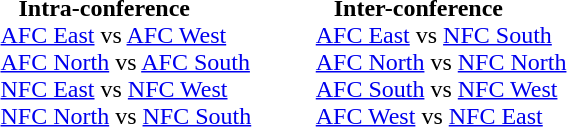<table border=0 style="margin: 0 0 0 1.5em;">
<tr valign="top">
<td><br>   <strong>Intra-conference</strong><br>
<a href='#'>AFC East</a> vs <a href='#'>AFC West</a><br>
<a href='#'>AFC North</a> vs <a href='#'>AFC South</a><br>
<a href='#'>NFC East</a> vs <a href='#'>NFC West</a><br>
<a href='#'>NFC North</a> vs <a href='#'>NFC South</a><br></td>
<td style="padding-left:40px;"><br>   <strong>Inter-conference</strong><br>
<a href='#'>AFC East</a> vs <a href='#'>NFC South</a><br>
<a href='#'>AFC North</a> vs <a href='#'>NFC North</a><br>
<a href='#'>AFC South</a> vs <a href='#'>NFC West</a><br>
<a href='#'>AFC West</a> vs <a href='#'>NFC East</a><br></td>
</tr>
</table>
